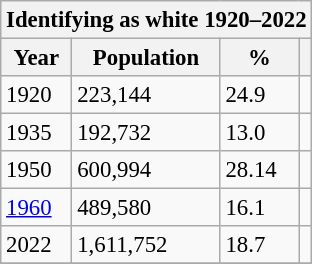<table class="sort wikitable" style="font-size: 95%">
<tr>
<th colspan=5>Identifying as white 1920–2022</th>
</tr>
<tr>
<th style="text-align:center;">Year</th>
<th style="text-align:center;">Population</th>
<th style="text-align:center;">%</th>
<th style="text-align:center;"></th>
</tr>
<tr>
<td>1920</td>
<td>223,144</td>
<td>24.9</td>
<td></td>
</tr>
<tr>
<td>1935</td>
<td>192,732</td>
<td>13.0</td>
<td></td>
</tr>
<tr>
<td>1950</td>
<td>600,994</td>
<td>28.14</td>
<td></td>
</tr>
<tr>
<td><a href='#'>1960</a></td>
<td>489,580</td>
<td>16.1</td>
<td></td>
</tr>
<tr>
<td>2022</td>
<td>1,611,752</td>
<td>18.7</td>
<td></td>
</tr>
<tr>
</tr>
</table>
